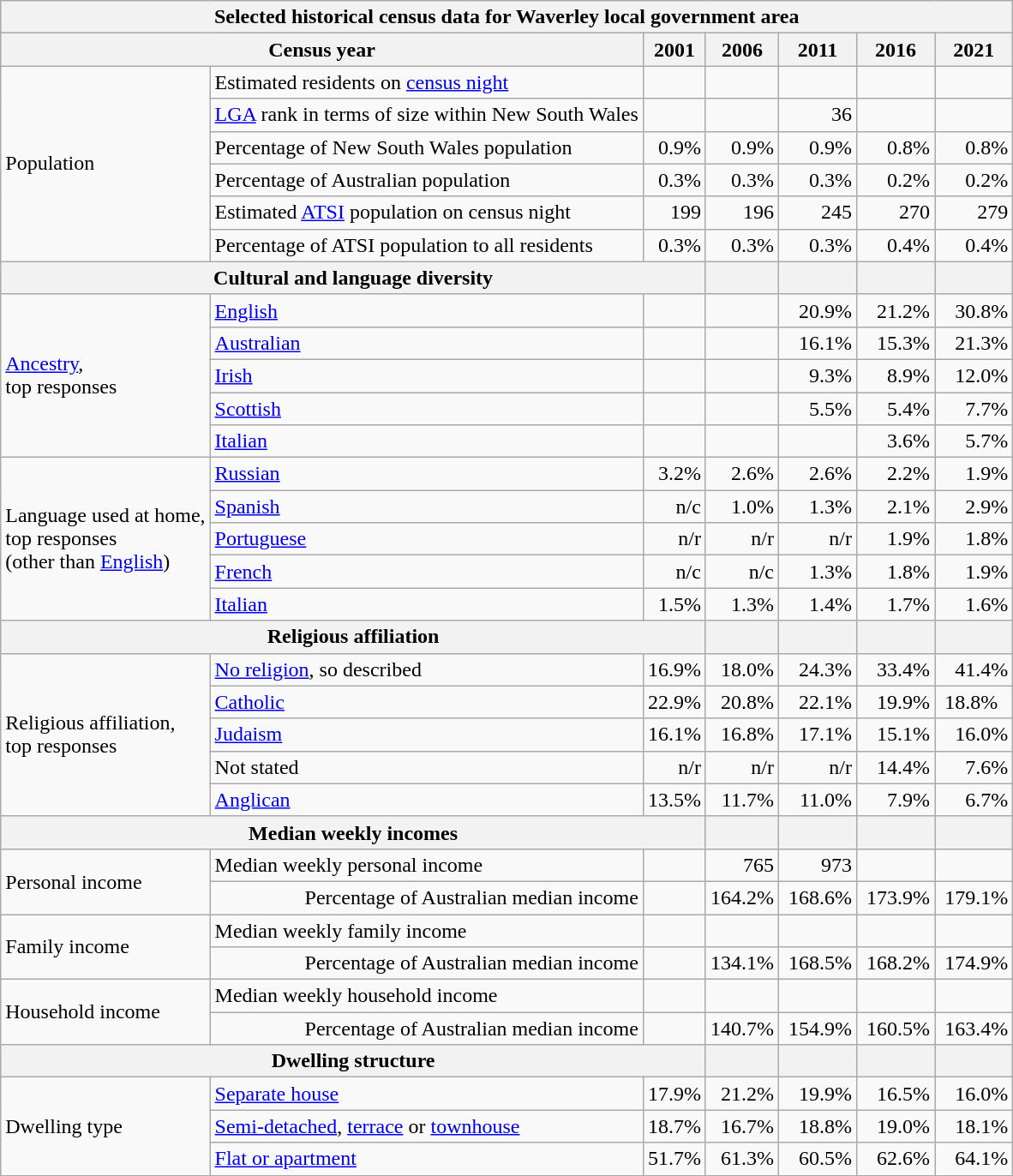<table class="wikitable">
<tr>
<th colspan=8>Selected historical census data for Waverley local government area</th>
</tr>
<tr>
<th colspan=3>Census year</th>
<th>2001</th>
<th>2006</th>
<th>2011</th>
<th>2016</th>
<th>2021</th>
</tr>
<tr>
<td rowspan=6 colspan="2">Population</td>
<td>Estimated residents on <a href='#'>census night</a></td>
<td align="right"></td>
<td align="right"> </td>
<td align="right"> </td>
<td align="right"> </td>
<td align="right"> </td>
</tr>
<tr>
<td><a href='#'>LGA</a> rank in terms of size within New South Wales</td>
<td align="right"></td>
<td align="right"></td>
<td align="right">36</td>
<td align="right"></td>
<td align="right"></td>
</tr>
<tr>
<td>Percentage of New South Wales population</td>
<td align="right">0.9%</td>
<td align="right"> 0.9%</td>
<td align="right"> 0.9%</td>
<td align="right"> 0.8%</td>
<td align="right"> 0.8%</td>
</tr>
<tr>
<td>Percentage of Australian population</td>
<td align="right">0.3%</td>
<td align="right"> 0.3%</td>
<td align="right"> 0.3%</td>
<td align="right"> 0.2%</td>
<td align="right"> 0.2%</td>
</tr>
<tr>
<td>Estimated <a href='#'>ATSI</a> population on census night</td>
<td align="right">199</td>
<td align="right"> 196</td>
<td align="right"> 245</td>
<td align="right"> 270</td>
<td align="right"> 279</td>
</tr>
<tr>
<td>Percentage of ATSI population to all residents</td>
<td align="right">0.3%</td>
<td align="right"> 0.3%</td>
<td align="right"> 0.3%</td>
<td align="right"> 0.4%</td>
<td align="right"> 0.4%</td>
</tr>
<tr>
<th colspan=4>Cultural and language diversity</th>
<th></th>
<th></th>
<th></th>
<th></th>
</tr>
<tr>
<td rowspan=5 colspan=2><a href='#'>Ancestry</a>,<br>top responses</td>
<td><a href='#'>English</a></td>
<td align="right"></td>
<td align="right"></td>
<td align="right">20.9%</td>
<td align="right"> 21.2%</td>
<td align="right"> 30.8%</td>
</tr>
<tr>
<td><a href='#'>Australian</a></td>
<td align="right"></td>
<td align="right"></td>
<td align="right">16.1%</td>
<td align="right"> 15.3%</td>
<td align="right"> 21.3%</td>
</tr>
<tr>
<td><a href='#'>Irish</a></td>
<td align="right"></td>
<td align="right"></td>
<td align="right">9.3%</td>
<td align="right"> 8.9%</td>
<td align="right"> 12.0%</td>
</tr>
<tr>
<td><a href='#'>Scottish</a></td>
<td align="right"></td>
<td align="right"></td>
<td align="right">5.5%</td>
<td align="right"> 5.4%</td>
<td align="right"> 7.7%</td>
</tr>
<tr>
<td><a href='#'>Italian</a></td>
<td align="right"></td>
<td align="right"></td>
<td align="right"></td>
<td align="right">3.6%</td>
<td align="right"> 5.7%</td>
</tr>
<tr>
<td rowspan=5 colspan=2>Language used at home,<br>top responses<br>(other than <a href='#'>English</a>)</td>
<td><a href='#'>Russian</a></td>
<td align="right">3.2%</td>
<td align="right"> 2.6%</td>
<td align="right"> 2.6%</td>
<td align="right"> 2.2%</td>
<td align="right"> 1.9%</td>
</tr>
<tr>
<td><a href='#'>Spanish</a></td>
<td align="right">n/c</td>
<td align="right">1.0%</td>
<td align="right"> 1.3%</td>
<td align="right"> 2.1%</td>
<td align="right"> 2.9%</td>
</tr>
<tr>
<td><a href='#'>Portuguese</a></td>
<td align="right">n/r</td>
<td align="right">n/r</td>
<td align="right">n/r</td>
<td align="right">1.9%</td>
<td align="right"> 1.8%</td>
</tr>
<tr>
<td><a href='#'>French</a></td>
<td align="right">n/c</td>
<td align="right">n/c</td>
<td align="right">1.3%</td>
<td align="right"> 1.8%</td>
<td align="right"> 1.9%</td>
</tr>
<tr>
<td><a href='#'>Italian</a></td>
<td align="right">1.5%</td>
<td align="right"> 1.3%</td>
<td align="right"> 1.4%</td>
<td align="right"> 1.7%</td>
<td align="right"> 1.6%</td>
</tr>
<tr>
<th colspan=4>Religious affiliation</th>
<th></th>
<th></th>
<th></th>
<th></th>
</tr>
<tr>
<td rowspan=5 colspan=2>Religious affiliation,<br>top responses</td>
<td><a href='#'>No religion</a>, so described</td>
<td align="right">16.9%</td>
<td align="right"> 18.0%</td>
<td align="right"> 24.3%</td>
<td align="right"> 33.4%</td>
<td align="right"> 41.4%</td>
</tr>
<tr>
<td><a href='#'>Catholic</a></td>
<td align="right">22.9%</td>
<td align="right"> 20.8%</td>
<td align="right"> 22.1%</td>
<td align="right"> 19.9%</td>
<td> 18.8%</td>
</tr>
<tr>
<td><a href='#'>Judaism</a></td>
<td align="right">16.1%</td>
<td align="right"> 16.8%</td>
<td align="right"> 17.1%</td>
<td align="right"> 15.1%</td>
<td align="right"> 16.0%</td>
</tr>
<tr>
<td>Not stated</td>
<td align="right">n/r</td>
<td align="right">n/r</td>
<td align="right">n/r</td>
<td align="right"> 14.4%</td>
<td align="right"> 7.6%</td>
</tr>
<tr>
<td><a href='#'>Anglican</a></td>
<td align="right">13.5%</td>
<td align="right"> 11.7%</td>
<td align="right"> 11.0%</td>
<td align="right"> 7.9%</td>
<td align="right"> 6.7%</td>
</tr>
<tr>
<th colspan=4>Median weekly incomes</th>
<th></th>
<th></th>
<th></th>
<th></th>
</tr>
<tr>
<td rowspan=2 colspan=2>Personal income</td>
<td>Median weekly personal income</td>
<td align="right"></td>
<td align="right">765</td>
<td align="right"> 973</td>
<td align="right"> </td>
<td align="right"> </td>
</tr>
<tr>
<td align="right">Percentage of Australian median income</td>
<td align="right"></td>
<td align="right">164.2%</td>
<td align="right"> 168.6%</td>
<td align="right"> 173.9%</td>
<td align="right"> 179.1%</td>
</tr>
<tr>
<td rowspan=2 colspan=2>Family income</td>
<td>Median weekly family income</td>
<td align="right"></td>
<td align="right"></td>
<td align="right"> </td>
<td align="right"> </td>
<td align="right"> </td>
</tr>
<tr>
<td align="right">Percentage of Australian median income</td>
<td align="right"></td>
<td align="right">134.1%</td>
<td align="right"> 168.5%</td>
<td align="right"> 168.2%</td>
<td align="right"> 174.9%</td>
</tr>
<tr>
<td rowspan=2 colspan=2>Household income</td>
<td>Median weekly household income</td>
<td align="right"></td>
<td align="right"></td>
<td align="right"> </td>
<td align="right"> </td>
<td align="right"> </td>
</tr>
<tr>
<td align="right">Percentage of Australian median income</td>
<td align="right"></td>
<td align="right">140.7%</td>
<td align="right"> 154.9%</td>
<td align="right"> 160.5%</td>
<td align="right"> 163.4%</td>
</tr>
<tr>
<th colspan=4>Dwelling structure</th>
<th></th>
<th></th>
<th></th>
<th></th>
</tr>
<tr>
<td rowspan=4 colspan=2>Dwelling type</td>
<td><a href='#'>Separate house</a></td>
<td align="right">17.9%</td>
<td align="right"> 21.2%</td>
<td align="right"> 19.9%</td>
<td align="right"> 16.5%</td>
<td align="right"> 16.0%</td>
</tr>
<tr>
<td><a href='#'>Semi-detached</a>, <a href='#'>terrace</a> or <a href='#'>townhouse</a></td>
<td align="right">18.7%</td>
<td align="right"> 16.7%</td>
<td align="right"> 18.8%</td>
<td align="right"> 19.0%</td>
<td align="right"> 18.1%</td>
</tr>
<tr>
<td><a href='#'>Flat or apartment</a></td>
<td align="right">51.7%</td>
<td align="right"> 61.3%</td>
<td align="right"> 60.5%</td>
<td align="right"> 62.6%</td>
<td align="right"> 64.1%</td>
</tr>
</table>
